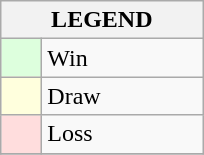<table class="wikitable" border="1">
<tr>
<th colspan="2">LEGEND</th>
</tr>
<tr>
<td style="background:#ddffdd;" width=20> </td>
<td width=100>Win</td>
</tr>
<tr>
<td style="background:#ffffdd"  width=20> </td>
<td width=100>Draw</td>
</tr>
<tr>
<td style="background:#ffdddd;" width=20> </td>
<td width=100>Loss</td>
</tr>
<tr>
</tr>
</table>
